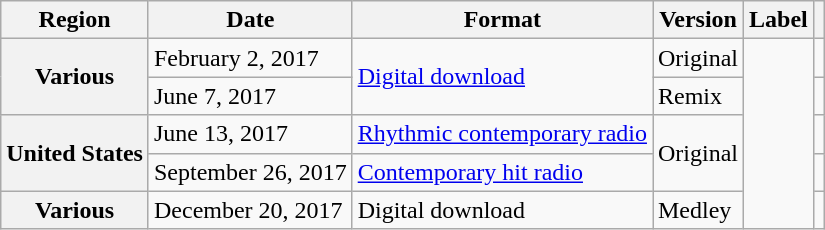<table class="wikitable sortable plainrowheaders">
<tr>
<th scope="col">Region</th>
<th scope="col">Date</th>
<th scope="col">Format</th>
<th scope="col">Version</th>
<th scope="col">Label</th>
<th scope="col"></th>
</tr>
<tr>
<th scope="row" rowspan="2">Various</th>
<td>February 2, 2017</td>
<td rowspan="2"><a href='#'>Digital download</a></td>
<td>Original</td>
<td rowspan="5"></td>
<td></td>
</tr>
<tr>
<td>June 7, 2017</td>
<td>Remix</td>
<td></td>
</tr>
<tr>
<th scope="row" rowspan="2">United States</th>
<td>June 13, 2017</td>
<td><a href='#'>Rhythmic contemporary radio</a></td>
<td rowspan="2">Original</td>
<td></td>
</tr>
<tr>
<td>September 26, 2017</td>
<td><a href='#'>Contemporary hit radio</a></td>
<td></td>
</tr>
<tr>
<th scope="row">Various</th>
<td>December 20, 2017</td>
<td>Digital download</td>
<td>Medley</td>
<td></td>
</tr>
</table>
